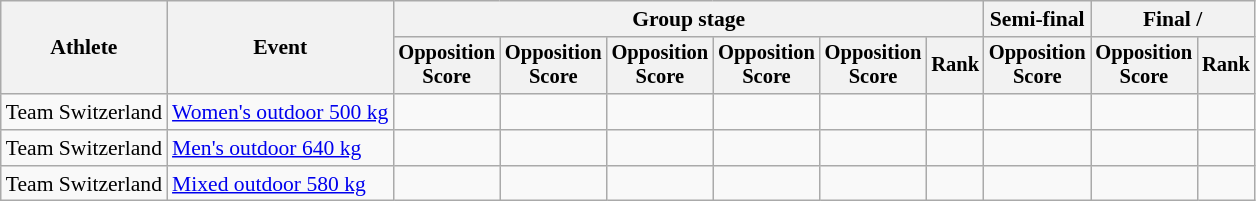<table class="wikitable" style="font-size:90%">
<tr>
<th rowspan=2>Athlete</th>
<th rowspan=2>Event</th>
<th colspan=6>Group stage</th>
<th>Semi-final</th>
<th colspan=2>Final / </th>
</tr>
<tr style="font-size:95%">
<th>Opposition<br>Score</th>
<th>Opposition<br>Score</th>
<th>Opposition<br>Score</th>
<th>Opposition<br>Score</th>
<th>Opposition<br>Score</th>
<th>Rank</th>
<th>Opposition<br>Score</th>
<th>Opposition<br>Score</th>
<th>Rank</th>
</tr>
<tr align=center>
<td align=left>Team Switzerland</td>
<td align=left><a href='#'>Women's outdoor 500 kg</a></td>
<td></td>
<td></td>
<td></td>
<td></td>
<td></td>
<td></td>
<td></td>
<td></td>
<td></td>
</tr>
<tr align=center>
<td align=left>Team Switzerland</td>
<td align=left><a href='#'>Men's outdoor 640 kg</a></td>
<td></td>
<td></td>
<td></td>
<td></td>
<td></td>
<td></td>
<td></td>
<td></td>
<td></td>
</tr>
<tr align=center>
<td align=left>Team Switzerland</td>
<td align=left><a href='#'>Mixed outdoor 580 kg</a></td>
<td></td>
<td></td>
<td></td>
<td></td>
<td></td>
<td></td>
<td></td>
<td></td>
<td></td>
</tr>
</table>
